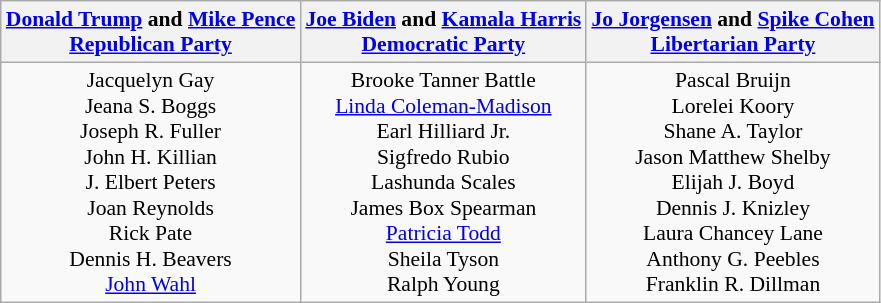<table class="wikitable" style="font-size:90%;text-align:center;">
<tr>
<th><a href='#'>Donald Trump</a> and <a href='#'>Mike Pence</a><br><a href='#'>Republican Party</a></th>
<th><a href='#'>Joe Biden</a> and <a href='#'>Kamala Harris</a><br><a href='#'>Democratic Party</a></th>
<th><a href='#'>Jo Jorgensen</a> and <a href='#'>Spike Cohen</a><br><a href='#'>Libertarian Party</a></th>
</tr>
<tr>
<td>Jacquelyn Gay<br>Jeana S. Boggs<br>Joseph R. Fuller<br>John H. Killian<br>J. Elbert Peters<br>Joan Reynolds<br>Rick Pate<br>Dennis H. Beavers<br><a href='#'>John Wahl</a></td>
<td>Brooke Tanner Battle<br><a href='#'>Linda Coleman-Madison</a><br>Earl Hilliard Jr.<br>Sigfredo Rubio<br>Lashunda Scales<br>James Box Spearman<br><a href='#'>Patricia Todd</a><br>Sheila Tyson<br>Ralph Young</td>
<td>Pascal Bruijn<br>Lorelei Koory<br>Shane A. Taylor<br>Jason Matthew Shelby<br>Elijah J. Boyd<br>Dennis J. Knizley<br>Laura Chancey Lane<br>Anthony G. Peebles<br>Franklin R. Dillman</td>
</tr>
</table>
